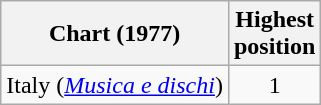<table class="wikitable">
<tr>
<th>Chart  (1977)</th>
<th>Highest<br>position</th>
</tr>
<tr>
<td>Italy (<em><a href='#'>Musica e dischi</a></em>)</td>
<td style="text-align:center">1</td>
</tr>
</table>
